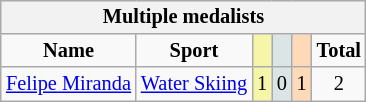<table class="wikitable" style="font-size:85%; float:right">
<tr style="background:#efefef;">
<th colspan=7><strong>Multiple medalists</strong></th>
</tr>
<tr align=center>
<td><strong>Name</strong></td>
<td><strong>Sport</strong></td>
<td style="background:#f7f6a8;"></td>
<td style="background:#dce5e5;"></td>
<td style="background:#ffdab9;"></td>
<td><strong>Total</strong></td>
</tr>
<tr align=center>
<td><a href='#'>Felipe Miranda</a></td>
<td><a href='#'>Water Skiing</a></td>
<td style="background:#f7f6a8;">1</td>
<td style="background:#dce5e5;">0</td>
<td style="background:#ffdab9;">1</td>
<td>2</td>
</tr>
</table>
